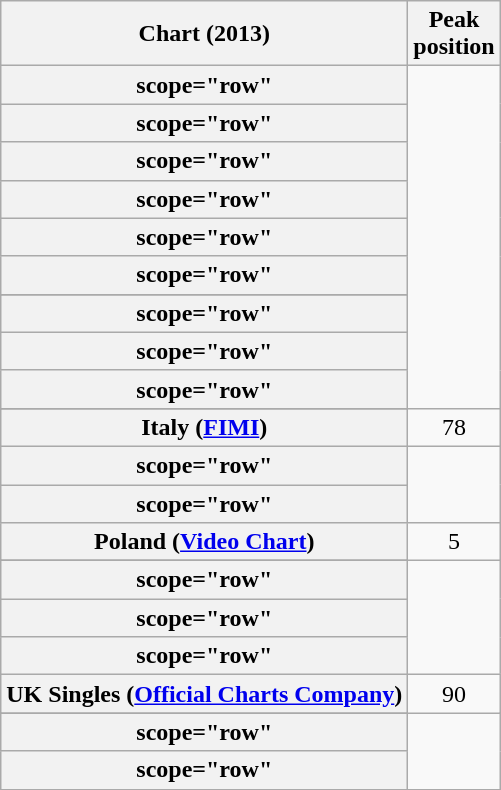<table class="wikitable sortable plainrowheaders">
<tr>
<th>Chart (2013)</th>
<th>Peak<br>position</th>
</tr>
<tr>
<th>scope="row" </th>
</tr>
<tr>
<th>scope="row" </th>
</tr>
<tr>
<th>scope="row" </th>
</tr>
<tr>
<th>scope="row" </th>
</tr>
<tr>
<th>scope="row" </th>
</tr>
<tr>
<th>scope="row" </th>
</tr>
<tr>
</tr>
<tr>
<th>scope="row" </th>
</tr>
<tr>
<th>scope="row" </th>
</tr>
<tr>
<th>scope="row" </th>
</tr>
<tr>
</tr>
<tr>
<th scope="row">Italy (<a href='#'>FIMI</a>)</th>
<td align=center>78</td>
</tr>
<tr>
<th>scope="row" </th>
</tr>
<tr>
<th>scope="row" </th>
</tr>
<tr>
<th scope="row">Poland (<a href='#'>Video Chart</a>)</th>
<td align=center>5</td>
</tr>
<tr>
</tr>
<tr>
<th>scope="row" </th>
</tr>
<tr>
<th>scope="row" </th>
</tr>
<tr>
<th>scope="row" </th>
</tr>
<tr>
<th scope="row">UK Singles (<a href='#'>Official Charts Company</a>)</th>
<td align=center>90</td>
</tr>
<tr>
</tr>
<tr>
<th>scope="row" </th>
</tr>
<tr>
<th>scope="row" </th>
</tr>
<tr>
</tr>
</table>
